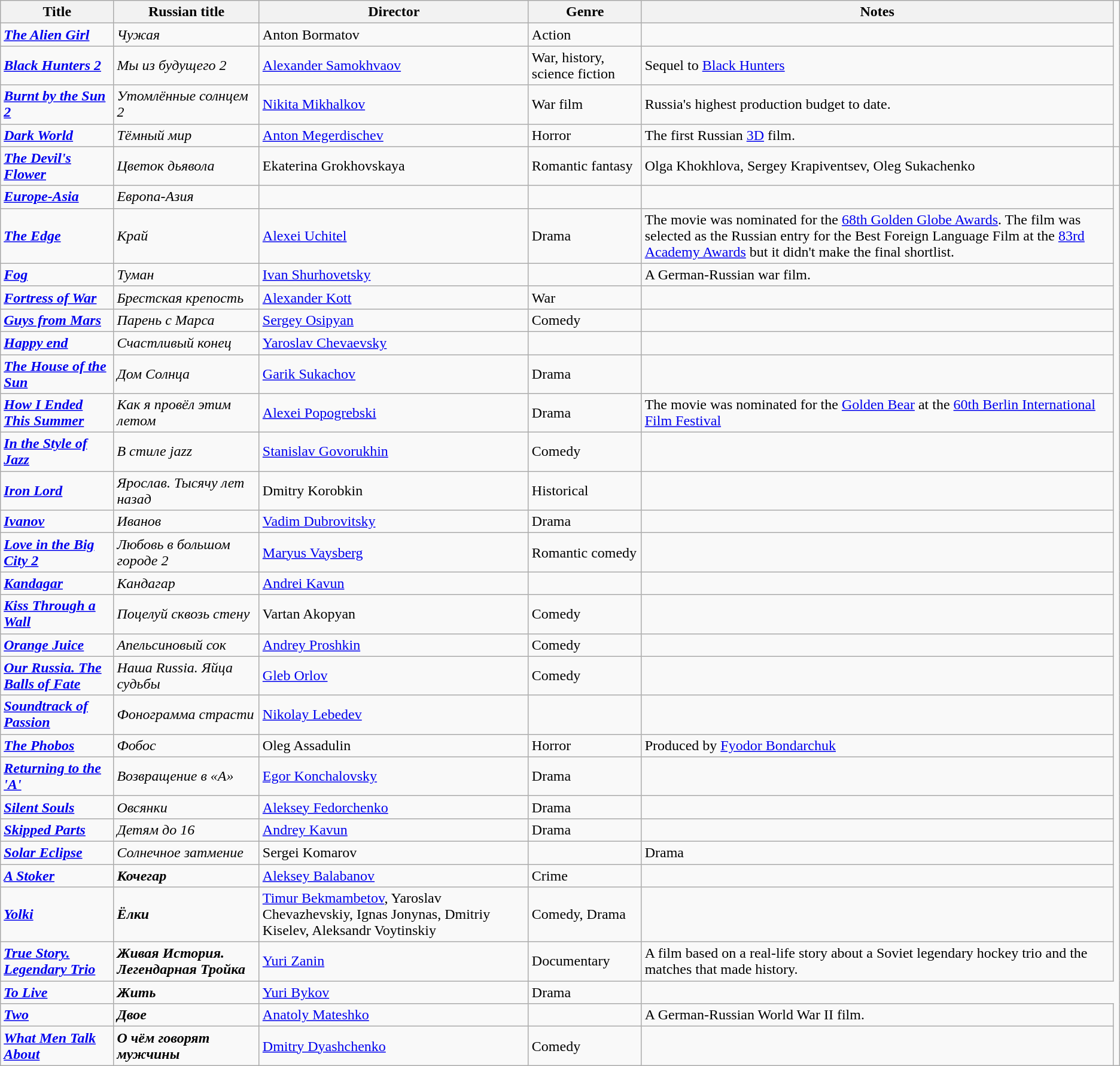<table class="wikitable sortable">
<tr>
<th>Title</th>
<th>Russian title</th>
<th>Director</th>
<th>Genre</th>
<th>Notes</th>
</tr>
<tr>
<td><strong><em><a href='#'>The Alien Girl</a></em></strong></td>
<td><em>Чужая</em></td>
<td>Anton Bormatov</td>
<td>Action</td>
<td></td>
</tr>
<tr>
<td><strong><em><a href='#'>Black Hunters 2</a></em></strong></td>
<td><em>Мы из будущего 2</em></td>
<td><a href='#'>Alexander Samokhvaov</a></td>
<td>War, history, science fiction</td>
<td>Sequel to <a href='#'>Black Hunters</a></td>
</tr>
<tr>
<td><strong><em><a href='#'>Burnt by the Sun 2</a></em></strong></td>
<td><em>Утомлённые солнцем 2</em></td>
<td><a href='#'>Nikita Mikhalkov</a></td>
<td>War film</td>
<td>Russia's highest production budget to date.</td>
</tr>
<tr>
<td><strong><em><a href='#'>Dark World</a></em></strong></td>
<td><em>Тёмный мир</em></td>
<td><a href='#'>Anton Megerdischev</a></td>
<td>Horror</td>
<td>The first Russian <a href='#'>3D</a> film.</td>
</tr>
<tr>
<td><strong><em><a href='#'>The Devil's Flower</a></em></strong></td>
<td><em>Цветок дьявола</em></td>
<td>Ekaterina Grokhovskaya</td>
<td>Romantic fantasy</td>
<td>Olga Khokhlova, Sergey Krapiventsev, Oleg Sukachenko</td>
<td></td>
</tr>
<tr>
<td><strong><em><a href='#'>Europe-Asia</a></em></strong></td>
<td><em>Европа-Азия</em></td>
<td></td>
<td></td>
<td></td>
</tr>
<tr>
<td><strong><em><a href='#'>The Edge</a></em></strong></td>
<td><em>Край</em></td>
<td><a href='#'>Alexei Uchitel</a></td>
<td>Drama</td>
<td>The movie was nominated for the <a href='#'>68th Golden Globe Awards</a>. The film was selected as the Russian entry for the Best Foreign Language Film at the <a href='#'>83rd Academy Awards</a> but it didn't make the final shortlist.</td>
</tr>
<tr>
<td><strong><em><a href='#'>Fog</a></em></strong></td>
<td><em>Туман</em></td>
<td><a href='#'>Ivan Shurhovetsky</a></td>
<td></td>
<td>A German-Russian war film.</td>
</tr>
<tr>
<td><strong><em><a href='#'>Fortress of War</a></em></strong></td>
<td><em>Брестская крепость</em></td>
<td><a href='#'>Alexander Kott</a></td>
<td>War</td>
<td></td>
</tr>
<tr>
<td><strong><em><a href='#'>Guys from Mars</a></em></strong></td>
<td><em>Парень с Марса</em></td>
<td><a href='#'>Sergey Osipyan</a></td>
<td>Comedy</td>
<td></td>
</tr>
<tr>
<td><strong><em><a href='#'>Happy end</a></em></strong></td>
<td><em>Счастливый конец</em></td>
<td><a href='#'>Yaroslav Chevaevsky</a></td>
<td></td>
<td></td>
</tr>
<tr>
<td><strong><em><a href='#'>The House of the Sun</a></em></strong></td>
<td><em>Дом Cолнца</em></td>
<td><a href='#'>Garik Sukachov</a></td>
<td>Drama</td>
<td></td>
</tr>
<tr>
<td><strong><em><a href='#'>How I Ended This Summer</a></em></strong></td>
<td><em>Как я провёл этим летом</em></td>
<td><a href='#'>Alexei Popogrebski</a></td>
<td>Drama</td>
<td>The movie was nominated for the <a href='#'>Golden Bear</a> at the <a href='#'>60th Berlin International Film Festival</a></td>
</tr>
<tr>
<td><strong><em><a href='#'>In the Style of Jazz</a></em></strong></td>
<td><em>В стиле jazz</em></td>
<td><a href='#'>Stanislav Govorukhin</a></td>
<td>Comedy</td>
<td></td>
</tr>
<tr>
<td><strong><em><a href='#'>Iron Lord</a></em></strong></td>
<td><em>Ярослав. Тысячу лет назад</em></td>
<td>Dmitry Korobkin</td>
<td>Historical</td>
<td></td>
</tr>
<tr>
<td><strong><em><a href='#'>Ivanov</a></em></strong></td>
<td><em>Иванов</em></td>
<td><a href='#'>Vadim Dubrovitsky</a></td>
<td>Drama</td>
<td></td>
</tr>
<tr>
<td><strong><em><a href='#'>Love in the Big City 2</a></em></strong></td>
<td><em>Любовь в большом городе 2</em></td>
<td><a href='#'>Maryus Vaysberg</a></td>
<td>Romantic comedy</td>
<td></td>
</tr>
<tr>
<td><strong><em><a href='#'>Kandagar</a></em></strong></td>
<td><em>Кандагар</em></td>
<td><a href='#'>Andrei Kavun</a></td>
<td></td>
<td></td>
</tr>
<tr>
<td><strong><em><a href='#'>Kiss Through a Wall</a></em></strong></td>
<td><em>Поцелуй сквозь стену</em></td>
<td>Vartan Akopyan</td>
<td>Comedy</td>
<td></td>
</tr>
<tr>
<td><strong><em><a href='#'>Orange Juice</a></em></strong></td>
<td><em>Апельсиновый сок</em></td>
<td><a href='#'>Andrey Proshkin</a></td>
<td>Comedy</td>
<td></td>
</tr>
<tr>
<td><strong><em><a href='#'>Our Russia. The Balls of Fate</a></em></strong></td>
<td><em>Наша Russia. Яйца судьбы</em></td>
<td><a href='#'>Gleb Orlov</a></td>
<td>Comedy</td>
<td></td>
</tr>
<tr>
<td><strong><em><a href='#'>Soundtrack of Passion</a></em></strong></td>
<td><em>Фонограмма страсти</em></td>
<td><a href='#'>Nikolay Lebedev</a></td>
<td></td>
<td></td>
</tr>
<tr>
<td><strong><em><a href='#'>The Phobos</a></em></strong></td>
<td><em>Фобос</em></td>
<td>Oleg Assadulin</td>
<td>Horror</td>
<td>Produced by <a href='#'>Fyodor Bondarchuk</a></td>
</tr>
<tr>
<td><strong><em><a href='#'>Returning to the 'A'</a></em></strong></td>
<td><em>Возвращение в «А»</em></td>
<td><a href='#'>Egor Konchalovsky</a></td>
<td>Drama</td>
<td></td>
</tr>
<tr>
<td><strong><em><a href='#'>Silent Souls</a></em></strong></td>
<td><em>Овсянки</em></td>
<td><a href='#'>Aleksey Fedorchenko</a></td>
<td>Drama</td>
<td></td>
</tr>
<tr>
<td><strong><em><a href='#'>Skipped Parts</a></em></strong></td>
<td><em>Детям до 16</em></td>
<td><a href='#'>Andrey Kavun</a></td>
<td>Drama</td>
<td></td>
</tr>
<tr>
<td><strong><em><a href='#'>Solar Eclipse</a></em></strong></td>
<td><em>Солнечное затмение</em></td>
<td>Sergei Komarov</td>
<td></td>
<td>Drama</td>
</tr>
<tr>
<td><strong><em><a href='#'>A Stoker</a></em></strong></td>
<td><strong><em>Кочегар</em></strong></td>
<td><a href='#'>Aleksey Balabanov</a></td>
<td>Crime</td>
<td></td>
</tr>
<tr>
<td><strong><em><a href='#'>Yolki</a></em></strong></td>
<td><strong><em>Ёлки</em></strong></td>
<td><a href='#'>Timur Bekmambetov</a>, Yaroslav Chevazhevskiy, Ignas Jonynas, Dmitriy Kiselev, Aleksandr Voytinskiy</td>
<td>Comedy, Drama</td>
<td></td>
</tr>
<tr>
<td><strong><em><a href='#'>True Story. Legendary Trio</a></em></strong></td>
<td><strong><em>Живая История. Легендарная Тройка</em></strong></td>
<td><a href='#'>Yuri Zanin</a></td>
<td>Documentary</td>
<td>A film based on a real-life story about a Soviet legendary hockey trio and the matches that made history.</td>
</tr>
<tr>
<td><strong><em><a href='#'>To Live</a></em></strong></td>
<td><strong><em>Жить</em></strong></td>
<td><a href='#'>Yuri Bykov</a></td>
<td>Drama</td>
</tr>
<tr>
<td><strong><em><a href='#'>Two</a></em></strong></td>
<td><strong><em>Двое</em></strong></td>
<td><a href='#'>Anatoly Mateshko</a></td>
<td></td>
<td>A German-Russian World War II film.</td>
</tr>
<tr>
<td><strong><em><a href='#'>What Men Talk About</a></em></strong></td>
<td><strong><em>О чём говорят мужчины</em></strong></td>
<td><a href='#'>Dmitry Dyashchenko</a></td>
<td>Comedy</td>
<td></td>
</tr>
</table>
